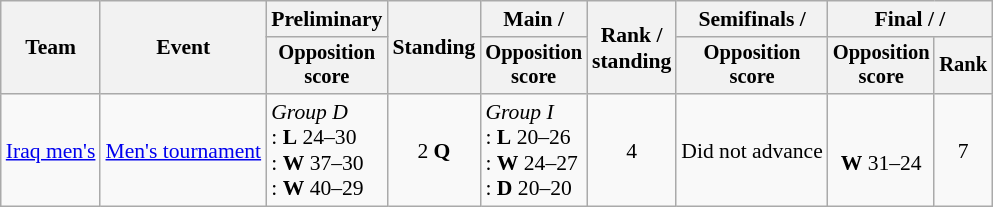<table class=wikitable style=font-size:90%;text-align:center>
<tr>
<th rowspan=2>Team</th>
<th rowspan=2>Event</th>
<th>Preliminary</th>
<th rowspan=2>Standing</th>
<th>Main / </th>
<th rowspan=2>Rank /<br> standing</th>
<th>Semifinals / </th>
<th colspan=2>Final /  / </th>
</tr>
<tr style="font-size:95%">
<th>Opposition<br> score</th>
<th>Opposition<br> score</th>
<th>Opposition<br> score</th>
<th>Opposition<br> score</th>
<th>Rank</th>
</tr>
<tr>
<td align=left><a href='#'>Iraq men's</a></td>
<td align=left><a href='#'>Men's tournament</a></td>
<td align=left><em>Group D</em><br>: <strong>L</strong> 24–30<br>: <strong>W</strong> 37–30<br>: <strong>W</strong> 40–29</td>
<td>2 <strong>Q</strong></td>
<td align=left><em>Group I</em><br>: <strong>L</strong> 20–26<br>: <strong>W</strong> 24–27<br>: <strong>D</strong> 20–20</td>
<td>4</td>
<td>Did not advance</td>
<td><br><strong>W</strong> 31–24</td>
<td>7</td>
</tr>
</table>
